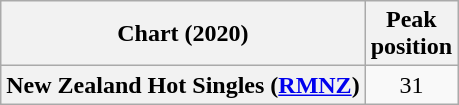<table class="wikitable plainrowheaders" style="text-align:center">
<tr>
<th scope="col">Chart (2020)</th>
<th scope="col">Peak<br>position</th>
</tr>
<tr>
<th scope="row">New Zealand Hot Singles (<a href='#'>RMNZ</a>)</th>
<td>31</td>
</tr>
</table>
